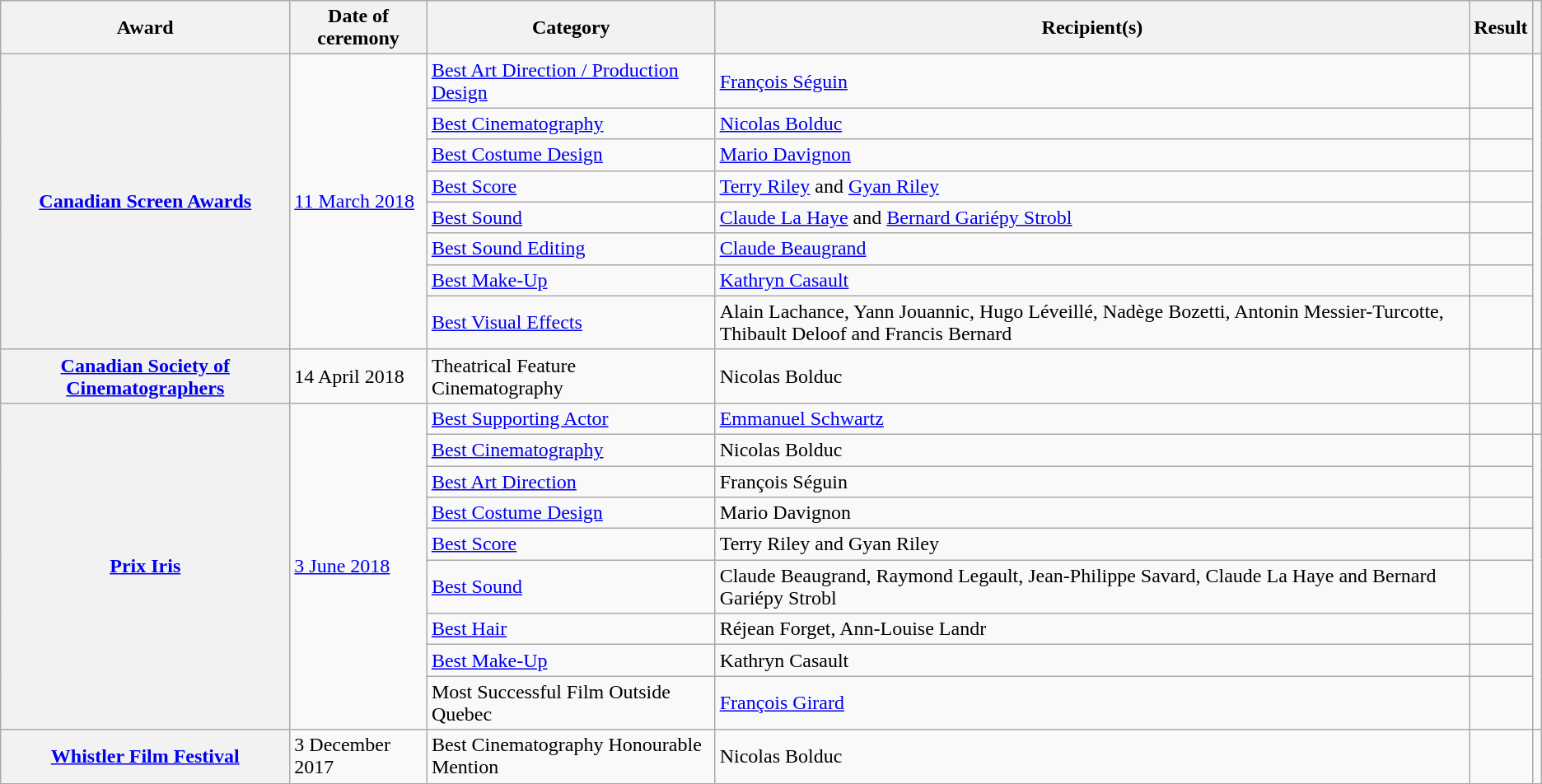<table class="wikitable plainrowheaders sortable">
<tr>
<th scope="col">Award</th>
<th scope="col">Date of ceremony</th>
<th scope="col">Category</th>
<th scope="col">Recipient(s)</th>
<th scope="col">Result</th>
<th scope="col" class="unsortable"></th>
</tr>
<tr>
<th scope="row" rowspan=8><a href='#'>Canadian Screen Awards</a></th>
<td rowspan="8"><a href='#'>11 March 2018</a></td>
<td><a href='#'>Best Art Direction / Production Design</a></td>
<td><a href='#'>François Séguin</a></td>
<td></td>
<td rowspan="8"></td>
</tr>
<tr>
<td><a href='#'>Best Cinematography</a></td>
<td><a href='#'>Nicolas Bolduc</a></td>
<td></td>
</tr>
<tr>
<td><a href='#'>Best Costume Design</a></td>
<td><a href='#'>Mario Davignon</a></td>
<td></td>
</tr>
<tr>
<td><a href='#'>Best Score</a></td>
<td><a href='#'>Terry Riley</a> and <a href='#'>Gyan Riley</a></td>
<td></td>
</tr>
<tr>
<td><a href='#'>Best Sound</a></td>
<td><a href='#'>Claude La Haye</a> and <a href='#'>Bernard Gariépy Strobl</a></td>
<td></td>
</tr>
<tr>
<td><a href='#'>Best Sound Editing</a></td>
<td><a href='#'>Claude Beaugrand</a></td>
<td></td>
</tr>
<tr>
<td><a href='#'>Best Make-Up</a></td>
<td><a href='#'>Kathryn Casault</a></td>
<td></td>
</tr>
<tr>
<td><a href='#'>Best Visual Effects</a></td>
<td>Alain Lachance, Yann Jouannic, Hugo Léveillé, Nadège Bozetti, Antonin Messier-Turcotte, Thibault Deloof and Francis Bernard</td>
<td></td>
</tr>
<tr>
<th scope="row"><a href='#'>Canadian Society of Cinematographers</a></th>
<td>14 April 2018</td>
<td>Theatrical Feature Cinematography</td>
<td>Nicolas Bolduc</td>
<td></td>
<td></td>
</tr>
<tr>
<th scope="row" rowspan=9><a href='#'>Prix Iris</a></th>
<td rowspan="9"><a href='#'>3 June 2018</a></td>
<td><a href='#'>Best Supporting Actor</a></td>
<td><a href='#'>Emmanuel Schwartz</a></td>
<td></td>
<td></td>
</tr>
<tr>
<td><a href='#'>Best Cinematography</a></td>
<td>Nicolas Bolduc</td>
<td></td>
<td rowspan="8"></td>
</tr>
<tr>
<td><a href='#'>Best Art Direction</a></td>
<td>François Séguin</td>
<td></td>
</tr>
<tr>
<td><a href='#'>Best Costume Design</a></td>
<td>Mario Davignon</td>
<td></td>
</tr>
<tr>
<td><a href='#'>Best Score</a></td>
<td>Terry Riley and Gyan Riley</td>
<td></td>
</tr>
<tr>
<td><a href='#'>Best Sound</a></td>
<td>Claude Beaugrand, Raymond Legault, Jean-Philippe Savard, Claude La Haye and Bernard Gariépy Strobl</td>
<td></td>
</tr>
<tr>
<td><a href='#'>Best Hair</a></td>
<td>Réjean Forget, Ann-Louise Landr</td>
<td></td>
</tr>
<tr>
<td><a href='#'>Best Make-Up</a></td>
<td>Kathryn Casault</td>
<td></td>
</tr>
<tr>
<td>Most Successful Film Outside Quebec</td>
<td><a href='#'>François Girard</a></td>
<td></td>
</tr>
<tr>
<th scope="row"><a href='#'>Whistler Film Festival</a></th>
<td>3 December 2017</td>
<td>Best Cinematography Honourable Mention</td>
<td>Nicolas Bolduc</td>
<td></td>
<td></td>
</tr>
<tr>
</tr>
</table>
